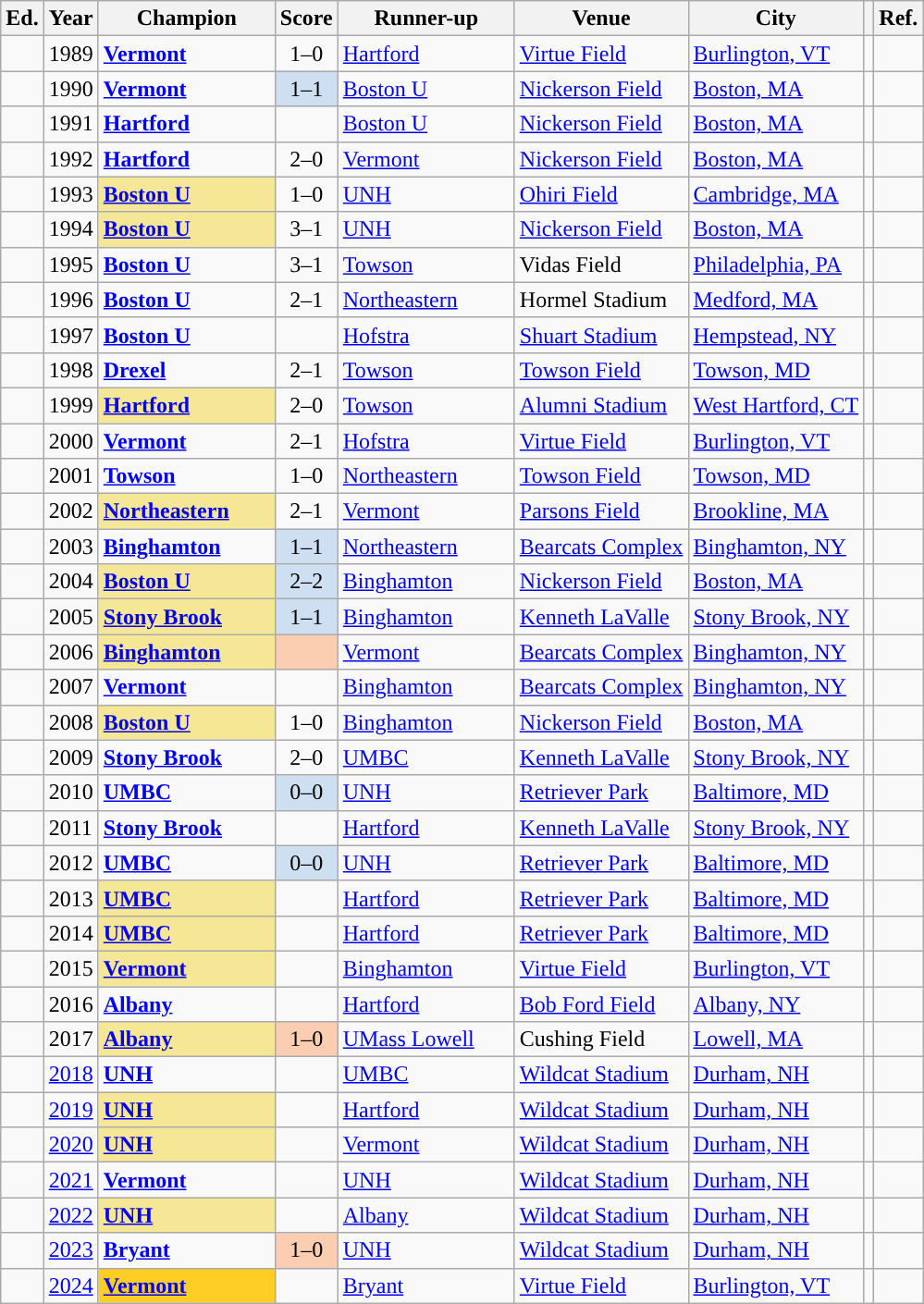<table class="wikitable sortable; style= font-size:90%">
<tr>
<th width=px>Ed.</th>
<th width=px>Year</th>
<th width=120px>Champion</th>
<th width=px>Score</th>
<th width=120px>Runner-up</th>
<th width=px>Venue</th>
<th width=px>City</th>
<th width=px></th>
<th width=px>Ref.</th>
</tr>
<tr>
<td></td>
<td>1989</td>
<td><strong><a href='#'>Vermont</a></strong> </td>
<td align=center>1–0</td>
<td><a href='#'>Hartford</a></td>
<td><a href='#'>Virtue Field</a></td>
<td><a href='#'>Burlington, VT</a></td>
<td></td>
<td></td>
</tr>
<tr>
<td></td>
<td>1990</td>
<td><strong><a href='#'>Vermont</a></strong> </td>
<td align=center style="background-color:#cedff2">1–1 </td>
<td><a href='#'>Boston U</a></td>
<td><a href='#'>Nickerson Field</a></td>
<td><a href='#'>Boston, MA</a></td>
<td></td>
<td></td>
</tr>
<tr>
<td></td>
<td>1991</td>
<td><strong><a href='#'>Hartford</a></strong> </td>
<td></td>
<td><a href='#'>Boston U</a></td>
<td><a href='#'>Nickerson Field</a></td>
<td><a href='#'>Boston, MA</a></td>
<td></td>
<td></td>
</tr>
<tr>
<td></td>
<td>1992</td>
<td><strong><a href='#'>Hartford</a></strong> </td>
<td align=center>2–0</td>
<td><a href='#'>Vermont</a></td>
<td><a href='#'>Nickerson Field</a></td>
<td><a href='#'>Boston, MA</a></td>
<td></td>
<td></td>
</tr>
<tr>
<td></td>
<td>1993</td>
<td style= background:#F6E797><strong><a href='#'>Boston U</a></strong> </td>
<td align=center>1–0</td>
<td><a href='#'>UNH</a></td>
<td><a href='#'>Ohiri Field</a></td>
<td><a href='#'>Cambridge, MA</a></td>
<td></td>
<td></td>
</tr>
<tr>
<td></td>
<td>1994</td>
<td style= background:#F6E797><strong><a href='#'>Boston U</a></strong> </td>
<td align=center>3–1</td>
<td><a href='#'>UNH</a></td>
<td><a href='#'>Nickerson Field</a></td>
<td><a href='#'>Boston, MA</a></td>
<td></td>
<td></td>
</tr>
<tr>
<td></td>
<td>1995</td>
<td><strong><a href='#'>Boston U</a></strong> </td>
<td align=center>3–1</td>
<td><a href='#'>Towson</a></td>
<td>Vidas Field</td>
<td><a href='#'>Philadelphia, PA</a></td>
<td></td>
<td></td>
</tr>
<tr>
<td></td>
<td>1996</td>
<td><strong><a href='#'>Boston U</a></strong> </td>
<td align=center>2–1</td>
<td><a href='#'>Northeastern</a></td>
<td>Hormel Stadium</td>
<td><a href='#'>Medford, MA</a></td>
<td></td>
<td></td>
</tr>
<tr>
<td></td>
<td>1997</td>
<td><strong><a href='#'>Boston U</a></strong> </td>
<td></td>
<td><a href='#'>Hofstra</a></td>
<td><a href='#'>Shuart Stadium</a></td>
<td><a href='#'>Hempstead, NY</a></td>
<td></td>
<td></td>
</tr>
<tr>
<td></td>
<td>1998</td>
<td><strong><a href='#'>Drexel</a></strong> </td>
<td align=center>2–1</td>
<td><a href='#'>Towson</a></td>
<td><a href='#'>Towson Field</a></td>
<td><a href='#'>Towson, MD</a></td>
<td></td>
<td></td>
</tr>
<tr>
<td></td>
<td>1999</td>
<td style= background:#F6E797><strong><a href='#'>Hartford</a></strong> </td>
<td align=center>2–0</td>
<td><a href='#'>Towson</a></td>
<td><a href='#'>Alumni Stadium</a></td>
<td><a href='#'>West Hartford, CT</a></td>
<td></td>
<td></td>
</tr>
<tr>
<td></td>
<td>2000</td>
<td><strong><a href='#'>Vermont</a></strong> </td>
<td align=center>2–1</td>
<td><a href='#'>Hofstra</a></td>
<td><a href='#'>Virtue Field</a></td>
<td><a href='#'>Burlington, VT</a></td>
<td></td>
<td></td>
</tr>
<tr>
<td></td>
<td>2001</td>
<td><strong><a href='#'>Towson</a></strong> </td>
<td align=center>1–0</td>
<td><a href='#'>Northeastern</a></td>
<td><a href='#'>Towson Field</a></td>
<td><a href='#'>Towson, MD</a></td>
<td></td>
<td></td>
</tr>
<tr>
<td></td>
<td>2002</td>
<td style= background:#F6E797><strong><a href='#'>Northeastern</a></strong> </td>
<td align=center>2–1</td>
<td><a href='#'>Vermont</a></td>
<td><a href='#'>Parsons Field</a></td>
<td><a href='#'>Brookline, MA</a></td>
<td></td>
<td></td>
</tr>
<tr>
<td></td>
<td>2003</td>
<td><strong><a href='#'>Binghamton</a></strong> </td>
<td align=center style="background-color:#cedff2">1–1 </td>
<td><a href='#'>Northeastern</a></td>
<td><a href='#'>Bearcats Complex</a></td>
<td><a href='#'>Binghamton, NY</a></td>
<td></td>
<td></td>
</tr>
<tr>
<td></td>
<td>2004</td>
<td style= background:#F6E797><strong><a href='#'>Boston U</a></strong> </td>
<td align=center style="background-color:#cedff2">2–2  </td>
<td><a href='#'>Binghamton</a></td>
<td><a href='#'>Nickerson Field</a></td>
<td><a href='#'>Boston, MA</a></td>
<td></td>
<td></td>
</tr>
<tr>
<td></td>
<td>2005</td>
<td style= background:#F6E797><strong><a href='#'>Stony Brook</a></strong> </td>
<td align=center style="background-color:#cedff2">1–1 </td>
<td><a href='#'>Binghamton</a></td>
<td><a href='#'>Kenneth LaValle</a></td>
<td><a href='#'>Stony Brook, NY</a></td>
<td></td>
<td></td>
</tr>
<tr>
<td></td>
<td>2006</td>
<td style= background:#F6E797><strong><a href='#'>Binghamton</a></strong> </td>
<td style="background-color:#FBCEB1"></td>
<td><a href='#'>Vermont</a></td>
<td><a href='#'>Bearcats Complex</a></td>
<td><a href='#'>Binghamton, NY</a></td>
<td></td>
<td></td>
</tr>
<tr>
<td></td>
<td>2007</td>
<td><strong><a href='#'>Vermont</a></strong> </td>
<td></td>
<td><a href='#'>Binghamton</a></td>
<td><a href='#'>Bearcats Complex</a></td>
<td><a href='#'>Binghamton, NY</a></td>
<td></td>
<td></td>
</tr>
<tr>
<td></td>
<td>2008</td>
<td style= background:#F6E797><strong><a href='#'>Boston U</a></strong> </td>
<td align=center>1–0</td>
<td><a href='#'>Binghamton</a></td>
<td><a href='#'>Nickerson Field</a></td>
<td><a href='#'>Boston, MA</a></td>
<td></td>
<td></td>
</tr>
<tr>
<td></td>
<td>2009</td>
<td><strong><a href='#'>Stony Brook</a></strong> </td>
<td align=center>2–0</td>
<td><a href='#'>UMBC</a></td>
<td><a href='#'>Kenneth LaValle</a></td>
<td><a href='#'>Stony Brook, NY</a></td>
<td></td>
<td></td>
</tr>
<tr>
<td></td>
<td>2010</td>
<td><strong><a href='#'>UMBC</a></strong></td>
<td align=center style="background-color:#cedff2">0–0 </td>
<td><a href='#'>UNH</a></td>
<td><a href='#'>Retriever Park</a></td>
<td><a href='#'>Baltimore, MD</a></td>
<td></td>
<td></td>
</tr>
<tr>
<td></td>
<td>2011</td>
<td><strong><a href='#'>Stony Brook</a></strong> </td>
<td></td>
<td><a href='#'>Hartford</a></td>
<td><a href='#'>Kenneth LaValle</a></td>
<td><a href='#'>Stony Brook, NY</a></td>
<td></td>
<td></td>
</tr>
<tr>
<td></td>
<td>2012</td>
<td><strong><a href='#'>UMBC</a></strong> </td>
<td align=center style="background-color:#cedff2">0–0 </td>
<td><a href='#'>UNH</a></td>
<td><a href='#'>Retriever Park</a></td>
<td><a href='#'>Baltimore, MD</a></td>
<td></td>
<td></td>
</tr>
<tr>
<td></td>
<td>2013</td>
<td style= background:#F6E797><strong><a href='#'>UMBC</a></strong> </td>
<td></td>
<td><a href='#'>Hartford</a></td>
<td><a href='#'>Retriever Park</a></td>
<td><a href='#'>Baltimore, MD</a></td>
<td></td>
<td align=center></td>
</tr>
<tr>
<td></td>
<td>2014</td>
<td style= background:#F6E797><strong><a href='#'>UMBC</a></strong> </td>
<td></td>
<td><a href='#'>Hartford</a></td>
<td><a href='#'>Retriever Park</a></td>
<td><a href='#'>Baltimore, MD</a></td>
<td></td>
<td align=center></td>
</tr>
<tr>
<td></td>
<td>2015</td>
<td style= background:#F6E797><strong><a href='#'>Vermont</a></strong> </td>
<td></td>
<td><a href='#'>Binghamton</a></td>
<td><a href='#'>Virtue Field</a></td>
<td><a href='#'>Burlington, VT</a></td>
<td></td>
<td align=center></td>
</tr>
<tr>
<td></td>
<td>2016</td>
<td><strong><a href='#'>Albany</a></strong> </td>
<td></td>
<td><a href='#'>Hartford</a></td>
<td><a href='#'>Bob Ford Field</a></td>
<td><a href='#'>Albany, NY</a></td>
<td></td>
<td></td>
</tr>
<tr>
<td></td>
<td>2017</td>
<td style= background:#F6E797><strong><a href='#'>Albany</a></strong> </td>
<td align=center style="background-color:#FBCEB1">1–0 </td>
<td><a href='#'>UMass Lowell</a></td>
<td>Cushing Field</td>
<td><a href='#'>Lowell, MA</a></td>
<td></td>
<td align=center></td>
</tr>
<tr>
<td></td>
<td><a href='#'>2018</a></td>
<td><strong><a href='#'>UNH</a></strong> </td>
<td></td>
<td><a href='#'>UMBC</a></td>
<td><a href='#'>Wildcat Stadium</a></td>
<td><a href='#'>Durham, NH</a></td>
<td></td>
<td align=center></td>
</tr>
<tr>
<td></td>
<td><a href='#'>2019</a></td>
<td style= background:#F6E797><strong><a href='#'>UNH</a></strong> </td>
<td></td>
<td><a href='#'>Hartford</a></td>
<td><a href='#'>Wildcat Stadium</a></td>
<td><a href='#'>Durham, NH</a></td>
<td></td>
<td align=center></td>
</tr>
<tr>
<td></td>
<td><a href='#'>2020</a></td>
<td style= background:#F6E797><strong><a href='#'>UNH</a></strong> </td>
<td></td>
<td><a href='#'>Vermont</a></td>
<td><a href='#'>Wildcat Stadium</a></td>
<td><a href='#'>Durham, NH</a></td>
<td></td>
<td align=center></td>
</tr>
<tr>
<td></td>
<td><a href='#'>2021</a></td>
<td><strong><a href='#'>Vermont</a></strong> </td>
<td></td>
<td><a href='#'>UNH</a></td>
<td><a href='#'>Wildcat Stadium</a></td>
<td><a href='#'>Durham, NH</a></td>
<td></td>
<td align=center></td>
</tr>
<tr>
<td></td>
<td><a href='#'>2022</a></td>
<td style= background:#F6E797><strong><a href='#'>UNH</a></strong> </td>
<td></td>
<td><a href='#'>Albany</a></td>
<td><a href='#'>Wildcat Stadium</a></td>
<td><a href='#'>Durham, NH</a></td>
<td></td>
<td align=center></td>
</tr>
<tr>
<td></td>
<td><a href='#'>2023</a></td>
<td><strong><a href='#'>Bryant</a></strong> </td>
<td align=center style="background-color:#FBCEB1">1–0 </td>
<td><a href='#'>UNH</a></td>
<td><a href='#'>Wildcat Stadium</a></td>
<td><a href='#'>Durham, NH</a></td>
<td></td>
<td align=center></td>
</tr>
<tr>
<td></td>
<td><a href='#'>2024</a></td>
<td bgcolor=#FFCE24><strong><a href='#'>Vermont</a></strong> </td>
<td></td>
<td><a href='#'>Bryant</a></td>
<td><a href='#'>Virtue Field</a></td>
<td><a href='#'>Burlington, VT</a></td>
<td></td>
<td></td>
</tr>
</table>
